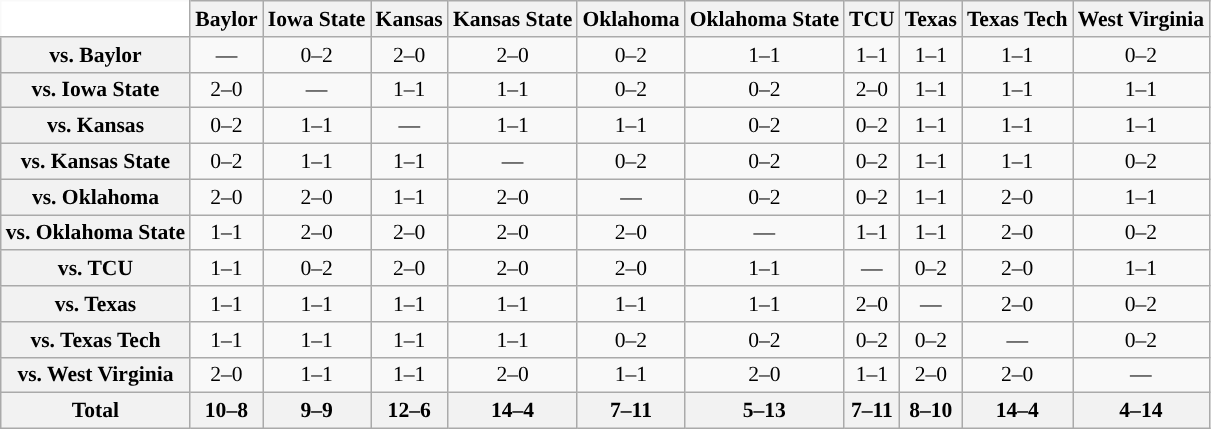<table class="wikitable" style="white-space:nowrap;font-size:90%;">
<tr>
<th colspan=1 style="background:white; border-top-style:hidden; border-left-style:hidden;"   width=75> </th>
<th>Baylor</th>
<th>Iowa State</th>
<th>Kansas</th>
<th>Kansas State</th>
<th>Oklahoma</th>
<th>Oklahoma State</th>
<th>TCU</th>
<th>Texas</th>
<th>Texas Tech</th>
<th>West Virginia</th>
</tr>
<tr style="text-align:center;">
<th>vs. Baylor</th>
<td>—</td>
<td>0–2</td>
<td>2–0</td>
<td>2–0</td>
<td>0–2</td>
<td>1–1</td>
<td>1–1</td>
<td>1–1</td>
<td>1–1</td>
<td>0–2</td>
</tr>
<tr style="text-align:center;">
<th>vs. Iowa State</th>
<td>2–0</td>
<td>—</td>
<td>1–1</td>
<td>1–1</td>
<td>0–2</td>
<td>0–2</td>
<td>2–0</td>
<td>1–1</td>
<td>1–1</td>
<td>1–1</td>
</tr>
<tr style="text-align:center;">
<th>vs. Kansas</th>
<td>0–2</td>
<td>1–1</td>
<td>—</td>
<td>1–1</td>
<td>1–1</td>
<td>0–2</td>
<td>0–2</td>
<td>1–1</td>
<td>1–1</td>
<td>1–1</td>
</tr>
<tr style="text-align:center;">
<th>vs. Kansas State</th>
<td>0–2</td>
<td>1–1</td>
<td>1–1</td>
<td>—</td>
<td>0–2</td>
<td>0–2</td>
<td>0–2</td>
<td>1–1</td>
<td>1–1</td>
<td>0–2</td>
</tr>
<tr style="text-align:center;">
<th>vs. Oklahoma</th>
<td>2–0</td>
<td>2–0</td>
<td>1–1</td>
<td>2–0</td>
<td>—</td>
<td>0–2</td>
<td>0–2</td>
<td>1–1</td>
<td>2–0</td>
<td>1–1</td>
</tr>
<tr style="text-align:center;">
<th>vs. Oklahoma State</th>
<td>1–1</td>
<td>2–0</td>
<td>2–0</td>
<td>2–0</td>
<td>2–0</td>
<td>—</td>
<td>1–1</td>
<td>1–1</td>
<td>2–0</td>
<td>0–2</td>
</tr>
<tr style="text-align:center;">
<th>vs. TCU</th>
<td>1–1</td>
<td>0–2</td>
<td>2–0</td>
<td>2–0</td>
<td>2–0</td>
<td>1–1</td>
<td>—</td>
<td>0–2</td>
<td>2–0</td>
<td>1–1</td>
</tr>
<tr style="text-align:center;">
<th>vs. Texas</th>
<td>1–1</td>
<td>1–1</td>
<td>1–1</td>
<td>1–1</td>
<td>1–1</td>
<td>1–1</td>
<td>2–0</td>
<td>—</td>
<td>2–0</td>
<td>0–2</td>
</tr>
<tr style="text-align:center;">
<th>vs. Texas Tech</th>
<td>1–1</td>
<td>1–1</td>
<td>1–1</td>
<td>1–1</td>
<td>0–2</td>
<td>0–2</td>
<td>0–2</td>
<td>0–2</td>
<td>—</td>
<td>0–2</td>
</tr>
<tr style="text-align:center;">
<th>vs. West Virginia</th>
<td>2–0</td>
<td>1–1</td>
<td>1–1</td>
<td>2–0</td>
<td>1–1</td>
<td>2–0</td>
<td>1–1</td>
<td>2–0</td>
<td>2–0</td>
<td>—<br></td>
</tr>
<tr style="text-align:center;">
<th>Total</th>
<th>10–8</th>
<th>9–9</th>
<th>12–6</th>
<th>14–4</th>
<th>7–11</th>
<th>5–13</th>
<th>7–11</th>
<th>8–10</th>
<th>14–4</th>
<th>4–14</th>
</tr>
</table>
